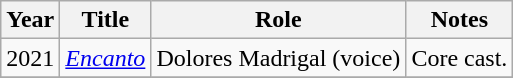<table class="wikitable sortable">
<tr>
<th scope="col">Year</th>
<th scope="col">Title</th>
<th scope="col">Role</th>
<th scope="col" class="unsortable">Notes</th>
</tr>
<tr>
<td>2021</td>
<td><em><a href='#'>Encanto</a></em></td>
<td>Dolores Madrigal (voice)</td>
<td>Core cast.</td>
</tr>
<tr>
</tr>
</table>
